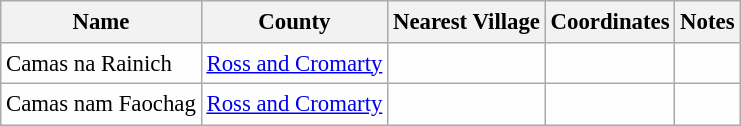<table class="wikitable sortable" style="table-layout:fixed;background-color:#FEFEFE;font-size:95%;padding:0.30em;line-height:1.35em;">
<tr>
<th scope="col">Name</th>
<th scope="col">County</th>
<th scope="col">Nearest Village</th>
<th scope="col" data-sort-type="number">Coordinates</th>
<th scope="col">Notes</th>
</tr>
<tr>
<td>Camas na Rainich</td>
<td><a href='#'>Ross and Cromarty</a></td>
<td></td>
<td></td>
<td></td>
</tr>
<tr>
<td>Camas nam Faochag</td>
<td><a href='#'>Ross and Cromarty</a></td>
<td></td>
<td></td>
<td></td>
</tr>
</table>
